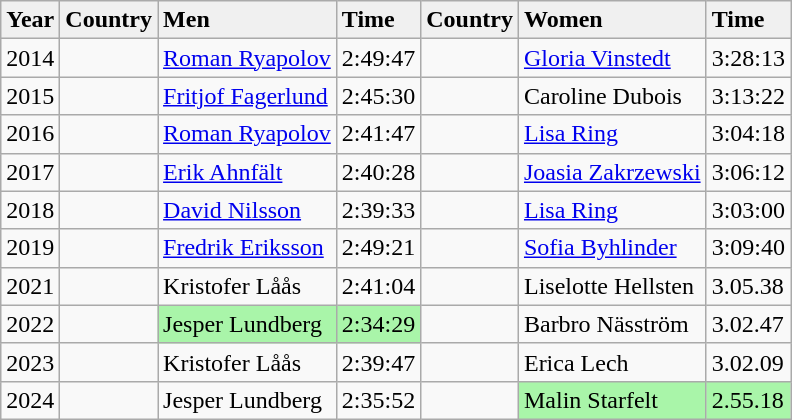<table class="wikitable">
<tr>
<td align="left" style="background:#f0f0f0;"><strong>Year</strong></td>
<td align="left" style="background:#f0f0f0;"><strong>Country</strong></td>
<td align="left" style="background:#f0f0f0;"><strong>Men</strong></td>
<td align="left" style="background:#f0f0f0;"><strong>Time</strong></td>
<td align="left" style="background:#f0f0f0;"><strong>Country</strong></td>
<td align="left" style="background:#f0f0f0;"><strong>Women</strong></td>
<td align="left" style="background:#f0f0f0;"><strong>Time</strong></td>
</tr>
<tr>
<td>2014</td>
<td></td>
<td><a href='#'>Roman Ryapolov</a></td>
<td>2:49:47</td>
<td></td>
<td><a href='#'>Gloria Vinstedt</a></td>
<td>3:28:13</td>
</tr>
<tr>
<td>2015</td>
<td></td>
<td><a href='#'>Fritjof Fagerlund</a></td>
<td>2:45:30</td>
<td></td>
<td>Caroline Dubois</td>
<td>3:13:22</td>
</tr>
<tr>
<td>2016</td>
<td></td>
<td><a href='#'>Roman Ryapolov</a></td>
<td>2:41:47</td>
<td></td>
<td><a href='#'>Lisa Ring</a></td>
<td>3:04:18</td>
</tr>
<tr>
<td>2017</td>
<td></td>
<td><a href='#'>Erik Ahnfält</a></td>
<td>2:40:28</td>
<td></td>
<td><a href='#'>Joasia Zakrzewski</a></td>
<td>3:06:12</td>
</tr>
<tr>
<td>2018</td>
<td></td>
<td><a href='#'>David Nilsson</a></td>
<td>2:39:33</td>
<td></td>
<td><a href='#'>Lisa Ring</a></td>
<td>3:03:00</td>
</tr>
<tr>
<td>2019</td>
<td></td>
<td><a href='#'>Fredrik Eriksson</a></td>
<td>2:49:21</td>
<td></td>
<td><a href='#'>Sofia Byhlinder</a></td>
<td>3:09:40</td>
</tr>
<tr>
<td>2021</td>
<td></td>
<td>Kristofer Låås</td>
<td>2:41:04</td>
<td></td>
<td>Liselotte Hellsten</td>
<td>3.05.38</td>
</tr>
<tr>
<td>2022</td>
<td></td>
<td bgcolor=#A9F5A9>Jesper Lundberg</td>
<td bgcolor=#A9F5A9>2:34:29</td>
<td></td>
<td>Barbro Näsström</td>
<td>3.02.47</td>
</tr>
<tr>
<td>2023</td>
<td></td>
<td>Kristofer Låås</td>
<td>2:39:47</td>
<td></td>
<td>Erica Lech</td>
<td>3.02.09</td>
</tr>
<tr>
<td>2024</td>
<td></td>
<td>Jesper Lundberg</td>
<td>2:35:52</td>
<td></td>
<td bgcolor=#A9F5A9>Malin Starfelt</td>
<td bgcolor=#A9F5A9>2.55.18</td>
</tr>
</table>
